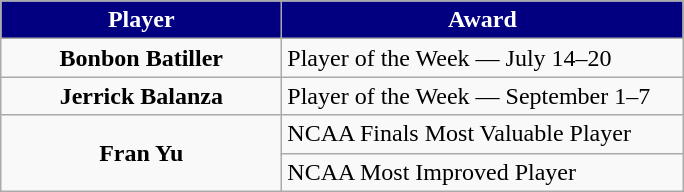<table class="wikitable" style="text-align: left">
<tr>
<th style="color: white; background-color: #020080; width:180px">Player</th>
<th style="color: white; background-color: #020080; width:260px">Award</th>
</tr>
<tr>
<td style="text-align:center;"><strong>Bonbon Batiller</strong></td>
<td>Player of the Week — July 14–20</td>
</tr>
<tr>
<td style="text-align:center;"><strong>Jerrick Balanza</strong></td>
<td>Player of the Week — September 1–7</td>
</tr>
<tr>
<td rowspan="2" style="text-align:center;"><strong>Fran Yu</strong></td>
<td>NCAA Finals Most Valuable Player</td>
</tr>
<tr>
<td>NCAA Most Improved Player</td>
</tr>
</table>
